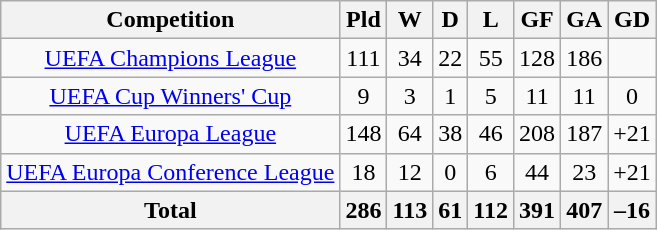<table class="wikitable sortable" style="text-align: center;">
<tr>
<th>Competition</th>
<th>Pld</th>
<th>W</th>
<th>D</th>
<th>L</th>
<th>GF</th>
<th>GA</th>
<th>GD</th>
</tr>
<tr>
<td align=center><a href='#'>UEFA Champions League</a></td>
<td>111</td>
<td>34</td>
<td>22</td>
<td>55</td>
<td>128</td>
<td>186</td>
<td></td>
</tr>
<tr>
<td align=center><a href='#'>UEFA Cup Winners' Cup</a></td>
<td>9</td>
<td>3</td>
<td>1</td>
<td>5</td>
<td>11</td>
<td>11</td>
<td>0</td>
</tr>
<tr>
<td align=center><a href='#'>UEFA Europa League</a></td>
<td>148</td>
<td>64</td>
<td>38</td>
<td>46</td>
<td>208</td>
<td>187</td>
<td>+21</td>
</tr>
<tr>
<td align=center><a href='#'>UEFA Europa Conference League</a></td>
<td>18</td>
<td>12</td>
<td>0</td>
<td>6</td>
<td>44</td>
<td>23</td>
<td>+21</td>
</tr>
<tr>
<th align=center>Total</th>
<th>286</th>
<th>113</th>
<th>61</th>
<th>112</th>
<th>391</th>
<th>407</th>
<th>–16</th>
</tr>
</table>
